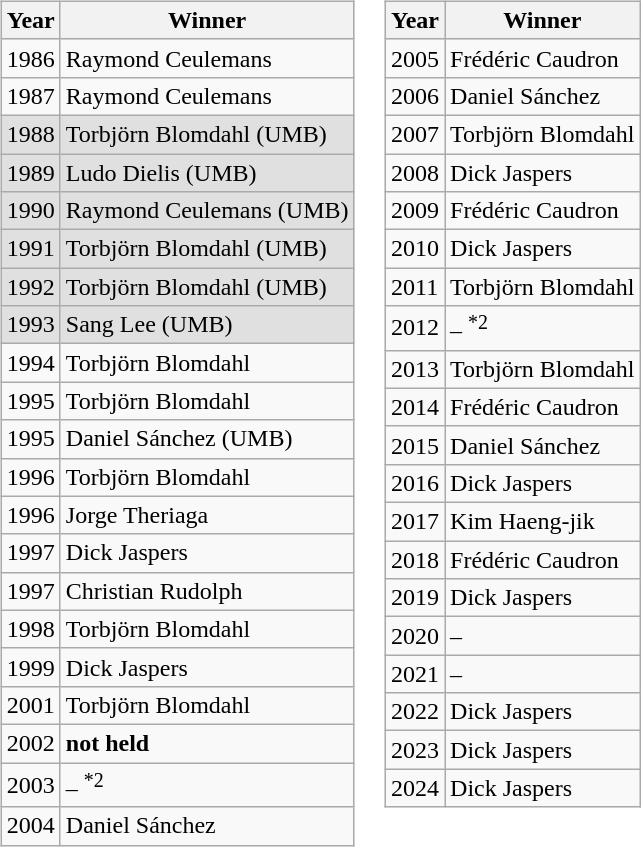<table>
<tr style="vertical-align:top;">
<td><br><table class="wikitable sortable">
<tr style="background:#efefef;">
<th>Year</th>
<th>Winner</th>
</tr>
<tr>
<td>1986</td>
<td> Raymond Ceulemans</td>
</tr>
<tr>
<td>1987</td>
<td> Raymond Ceulemans</td>
</tr>
<tr style="background:#E0E0E0;"Without the award, because too little tournaments were played.>
<td>1988</td>
<td> Torbjörn Blomdahl (UMB)</td>
</tr>
<tr style="background:#E0E0E0;">
<td>1989</td>
<td>  Ludo Dielis (UMB)</td>
</tr>
<tr style="background:#E0E0E0;">
<td>1990</td>
<td> Raymond Ceulemans (UMB)</td>
</tr>
<tr style="background:#E0E0E0;">
<td>1991</td>
<td> Torbjörn Blomdahl (UMB)</td>
</tr>
<tr style="background:#E0E0E0;">
<td>1992</td>
<td> Torbjörn Blomdahl (UMB)</td>
</tr>
<tr style="background:#E0E0E0;">
<td>1993</td>
<td> Sang Lee (UMB)</td>
</tr>
<tr>
<td>1994</td>
<td> Torbjörn Blomdahl</td>
</tr>
<tr>
<td>1995</td>
<td> Torbjörn Blomdahl</td>
</tr>
<tr>
<td>1995</td>
<td> Daniel Sánchez (UMB)</td>
</tr>
<tr>
<td>1996</td>
<td> Torbjörn Blomdahl</td>
</tr>
<tr>
<td>1996</td>
<td> Jorge Theriaga</td>
</tr>
<tr>
<td>1997</td>
<td>  Dick Jaspers</td>
</tr>
<tr>
<td>1997</td>
<td> Christian Rudolph</td>
</tr>
<tr>
<td>1998</td>
<td> Torbjörn Blomdahl</td>
</tr>
<tr>
<td>1999</td>
<td>  Dick Jaspers</td>
</tr>
<tr>
<td>2001</td>
<td> Torbjörn Blomdahl</td>
</tr>
<tr>
<td>2002</td>
<td><strong>not held</strong></td>
</tr>
<tr>
<td>2003</td>
<td>– <sup>*2</sup></td>
</tr>
<tr>
<td>2004</td>
<td> Daniel Sánchez</td>
</tr>
</table>
</td>
<td><br><table class="wikitable sortable" style="text-align:left">
<tr style="background:#efefef;">
<th>Year</th>
<th>Winner</th>
</tr>
<tr>
<td>2005</td>
<td> Frédéric Caudron</td>
</tr>
<tr>
<td>2006</td>
<td> Daniel Sánchez</td>
</tr>
<tr>
<td>2007</td>
<td> Torbjörn Blomdahl</td>
</tr>
<tr>
<td>2008</td>
<td>  Dick Jaspers</td>
</tr>
<tr>
<td>2009</td>
<td> Frédéric Caudron</td>
</tr>
<tr>
<td>2010</td>
<td>  Dick Jaspers</td>
</tr>
<tr>
<td>2011</td>
<td> Torbjörn Blomdahl</td>
</tr>
<tr>
<td>2012</td>
<td>– <sup>*2</sup></td>
</tr>
<tr>
<td>2013</td>
<td> Torbjörn Blomdahl</td>
</tr>
<tr>
<td>2014</td>
<td> Frédéric Caudron</td>
</tr>
<tr>
<td>2015</td>
<td> Daniel Sánchez</td>
</tr>
<tr>
<td>2016</td>
<td>  Dick Jaspers</td>
</tr>
<tr>
<td>2017</td>
<td> Kim Haeng-jik</td>
</tr>
<tr>
<td>2018</td>
<td> Frédéric Caudron</td>
</tr>
<tr>
<td>2019</td>
<td>  Dick Jaspers</td>
</tr>
<tr>
<td>2020</td>
<td>– </td>
</tr>
<tr>
<td>2021</td>
<td>– </td>
</tr>
<tr>
<td>2022</td>
<td>  Dick Jaspers</td>
</tr>
<tr>
<td>2023</td>
<td>  Dick Jaspers</td>
</tr>
<tr>
<td>2024</td>
<td>  Dick Jaspers</td>
</tr>
</table>
</td>
</tr>
</table>
